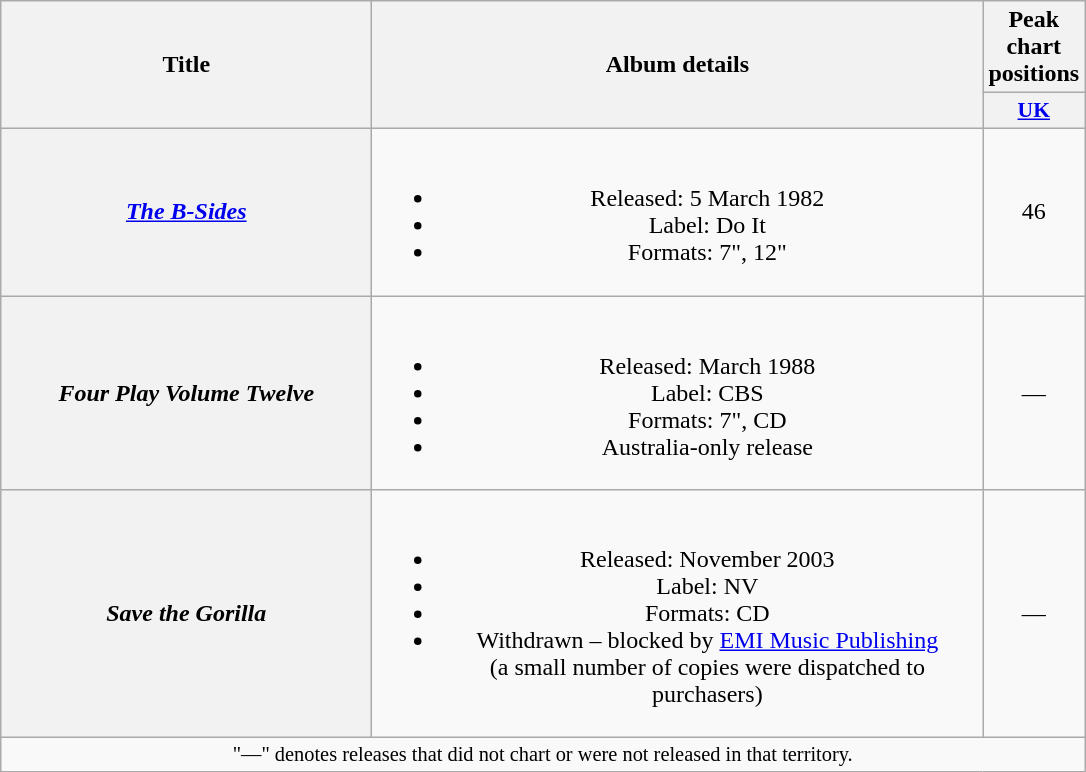<table class="wikitable plainrowheaders" style="text-align:center;">
<tr>
<th rowspan="2" scope="col" style="width:15em;">Title</th>
<th rowspan="2" scope="col" style="width:25em;">Album details</th>
<th>Peak chart positions</th>
</tr>
<tr>
<th scope="col" style="width:2em;font-size:90%;"><a href='#'>UK</a><br></th>
</tr>
<tr>
<th scope="row"><em><a href='#'>The B-Sides</a></em></th>
<td><br><ul><li>Released: 5 March 1982</li><li>Label: Do It</li><li>Formats: 7", 12"</li></ul></td>
<td>46</td>
</tr>
<tr>
<th scope="row"><em>Four Play Volume Twelve</em></th>
<td><br><ul><li>Released: March 1988</li><li>Label: CBS</li><li>Formats: 7", CD</li><li>Australia-only release</li></ul></td>
<td>—</td>
</tr>
<tr>
<th scope="row"><em>Save the Gorilla</em></th>
<td><br><ul><li>Released: November 2003</li><li>Label: NV</li><li>Formats: CD</li><li>Withdrawn – blocked by <a href='#'>EMI Music Publishing</a><br>(a small number of copies were dispatched to purchasers)</li></ul></td>
<td>—</td>
</tr>
<tr>
<td colspan="3" style="font-size:85%">"—" denotes releases that did not chart or were not released in that territory.</td>
</tr>
</table>
